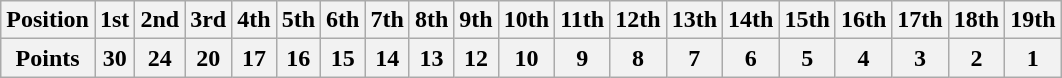<table class="wikitable">
<tr>
<th>Position</th>
<th>1st</th>
<th>2nd</th>
<th>3rd</th>
<th>4th</th>
<th>5th</th>
<th>6th</th>
<th>7th</th>
<th>8th</th>
<th>9th</th>
<th>10th</th>
<th>11th</th>
<th>12th</th>
<th>13th</th>
<th>14th</th>
<th>15th</th>
<th>16th</th>
<th>17th</th>
<th>18th</th>
<th>19th</th>
</tr>
<tr>
<th>Points</th>
<th>30</th>
<th>24</th>
<th>20</th>
<th>17</th>
<th>16</th>
<th>15</th>
<th>14</th>
<th>13</th>
<th>12</th>
<th>10</th>
<th>9</th>
<th>8</th>
<th>7</th>
<th>6</th>
<th>5</th>
<th>4</th>
<th>3</th>
<th>2</th>
<th>1</th>
</tr>
</table>
